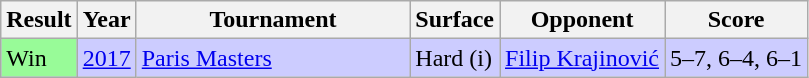<table class="sortable wikitable">
<tr>
<th>Result</th>
<th>Year</th>
<th width=175>Tournament</th>
<th>Surface</th>
<th>Opponent</th>
<th class=unsortable>Score</th>
</tr>
<tr style=background:#ccf>
<td bgcolor=98FB98>Win</td>
<td><a href='#'>2017</a></td>
<td><a href='#'>Paris Masters</a></td>
<td>Hard (i)</td>
<td> <a href='#'>Filip Krajinović</a></td>
<td>5–7, 6–4, 6–1</td>
</tr>
</table>
